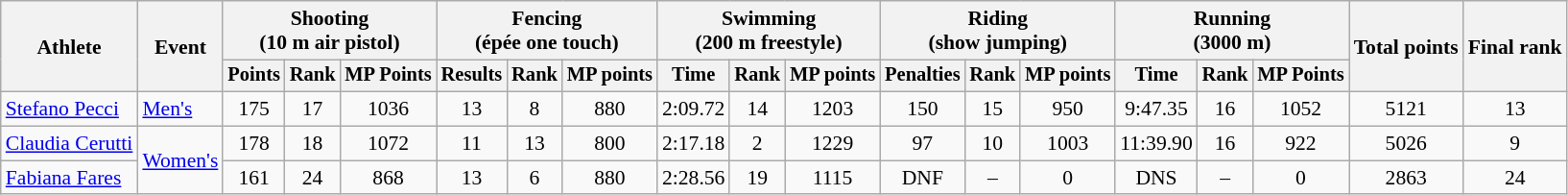<table class="wikitable" style="font-size:90%">
<tr>
<th rowspan="2">Athlete</th>
<th rowspan="2">Event</th>
<th colspan=3>Shooting<br><span>(10 m air pistol)</span></th>
<th colspan=3>Fencing<br><span>(épée one touch)</span></th>
<th colspan=3>Swimming<br><span>(200 m freestyle)</span></th>
<th colspan=3>Riding<br><span>(show jumping)</span></th>
<th colspan=3>Running<br><span>(3000 m)</span></th>
<th rowspan=2>Total points</th>
<th rowspan=2>Final rank</th>
</tr>
<tr style="font-size:95%">
<th>Points</th>
<th>Rank</th>
<th>MP Points</th>
<th>Results</th>
<th>Rank</th>
<th>MP points</th>
<th>Time</th>
<th>Rank</th>
<th>MP points</th>
<th>Penalties</th>
<th>Rank</th>
<th>MP points</th>
<th>Time</th>
<th>Rank</th>
<th>MP Points</th>
</tr>
<tr align=center>
<td align=left><a href='#'>Stefano Pecci</a></td>
<td align=left><a href='#'>Men's</a></td>
<td>175</td>
<td>17</td>
<td>1036</td>
<td>13</td>
<td>8</td>
<td>880</td>
<td>2:09.72</td>
<td>14</td>
<td>1203</td>
<td>150</td>
<td>15</td>
<td>950</td>
<td>9:47.35</td>
<td>16</td>
<td>1052</td>
<td>5121</td>
<td>13</td>
</tr>
<tr align=center>
<td align=left><a href='#'>Claudia Cerutti</a></td>
<td align=left rowspan=2><a href='#'>Women's</a></td>
<td>178</td>
<td>18</td>
<td>1072</td>
<td>11</td>
<td>13</td>
<td>800</td>
<td>2:17.18</td>
<td>2</td>
<td>1229</td>
<td>97</td>
<td>10</td>
<td>1003</td>
<td>11:39.90</td>
<td>16</td>
<td>922</td>
<td>5026</td>
<td>9</td>
</tr>
<tr align=center>
<td align=left><a href='#'>Fabiana Fares</a></td>
<td>161</td>
<td>24</td>
<td>868</td>
<td>13</td>
<td>6</td>
<td>880</td>
<td>2:28.56</td>
<td>19</td>
<td>1115</td>
<td>DNF</td>
<td>–</td>
<td>0</td>
<td>DNS</td>
<td>–</td>
<td>0</td>
<td>2863</td>
<td>24</td>
</tr>
</table>
